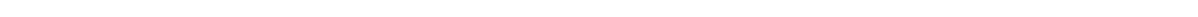<table style="width:88%; text-align:center;">
<tr style="color:white;">
<td style="background:"><strong>4</strong></td>
<td style="background:"><strong>3</strong></td>
<td style="background:"><strong>2</strong></td>
<td style="background:"><strong>23</strong></td>
</tr>
</table>
